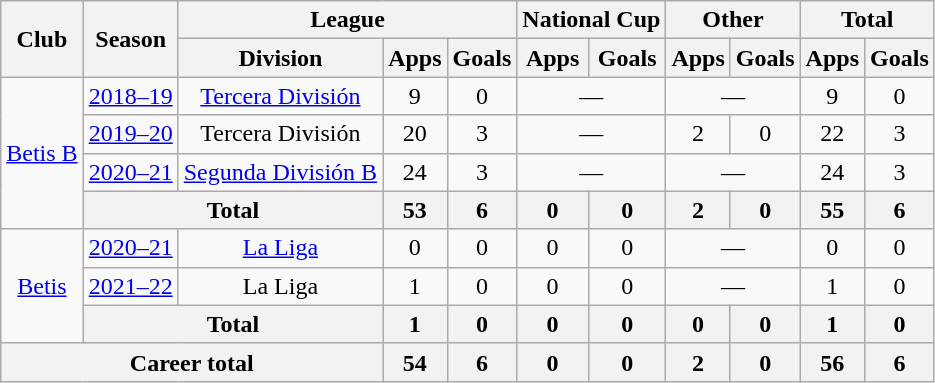<table class="wikitable" style="text-align:center">
<tr>
<th rowspan="2">Club</th>
<th rowspan="2">Season</th>
<th colspan="3">League</th>
<th colspan="2">National Cup</th>
<th colspan="2">Other</th>
<th colspan="2">Total</th>
</tr>
<tr>
<th>Division</th>
<th>Apps</th>
<th>Goals</th>
<th>Apps</th>
<th>Goals</th>
<th>Apps</th>
<th>Goals</th>
<th>Apps</th>
<th>Goals</th>
</tr>
<tr>
<td rowspan="4"><a href='#'>Betis B</a></td>
<td><a href='#'>2018–19</a></td>
<td><a href='#'>Tercera División</a></td>
<td>9</td>
<td>0</td>
<td colspan="2">—</td>
<td colspan="2">—</td>
<td>9</td>
<td>0</td>
</tr>
<tr>
<td><a href='#'>2019–20</a></td>
<td>Tercera División</td>
<td>20</td>
<td>3</td>
<td colspan="2">—</td>
<td>2</td>
<td>0</td>
<td>22</td>
<td>3</td>
</tr>
<tr>
<td><a href='#'>2020–21</a></td>
<td><a href='#'>Segunda División B</a></td>
<td>24</td>
<td>3</td>
<td colspan="2">—</td>
<td colspan="2">—</td>
<td>24</td>
<td>3</td>
</tr>
<tr>
<th colspan="2">Total</th>
<th>53</th>
<th>6</th>
<th>0</th>
<th>0</th>
<th>2</th>
<th>0</th>
<th>55</th>
<th>6</th>
</tr>
<tr>
<td rowspan="3"><a href='#'>Betis</a></td>
<td><a href='#'>2020–21</a></td>
<td><a href='#'>La Liga</a></td>
<td>0</td>
<td>0</td>
<td>0</td>
<td>0</td>
<td colspan="2">—</td>
<td>0</td>
<td>0</td>
</tr>
<tr>
<td><a href='#'>2021–22</a></td>
<td>La Liga</td>
<td>1</td>
<td>0</td>
<td>0</td>
<td>0</td>
<td colspan="2">—</td>
<td>1</td>
<td>0</td>
</tr>
<tr>
<th colspan="2">Total</th>
<th>1</th>
<th>0</th>
<th>0</th>
<th>0</th>
<th>0</th>
<th>0</th>
<th>1</th>
<th>0</th>
</tr>
<tr>
<th colspan="3">Career total</th>
<th>54</th>
<th>6</th>
<th>0</th>
<th>0</th>
<th>2</th>
<th>0</th>
<th>56</th>
<th>6</th>
</tr>
</table>
